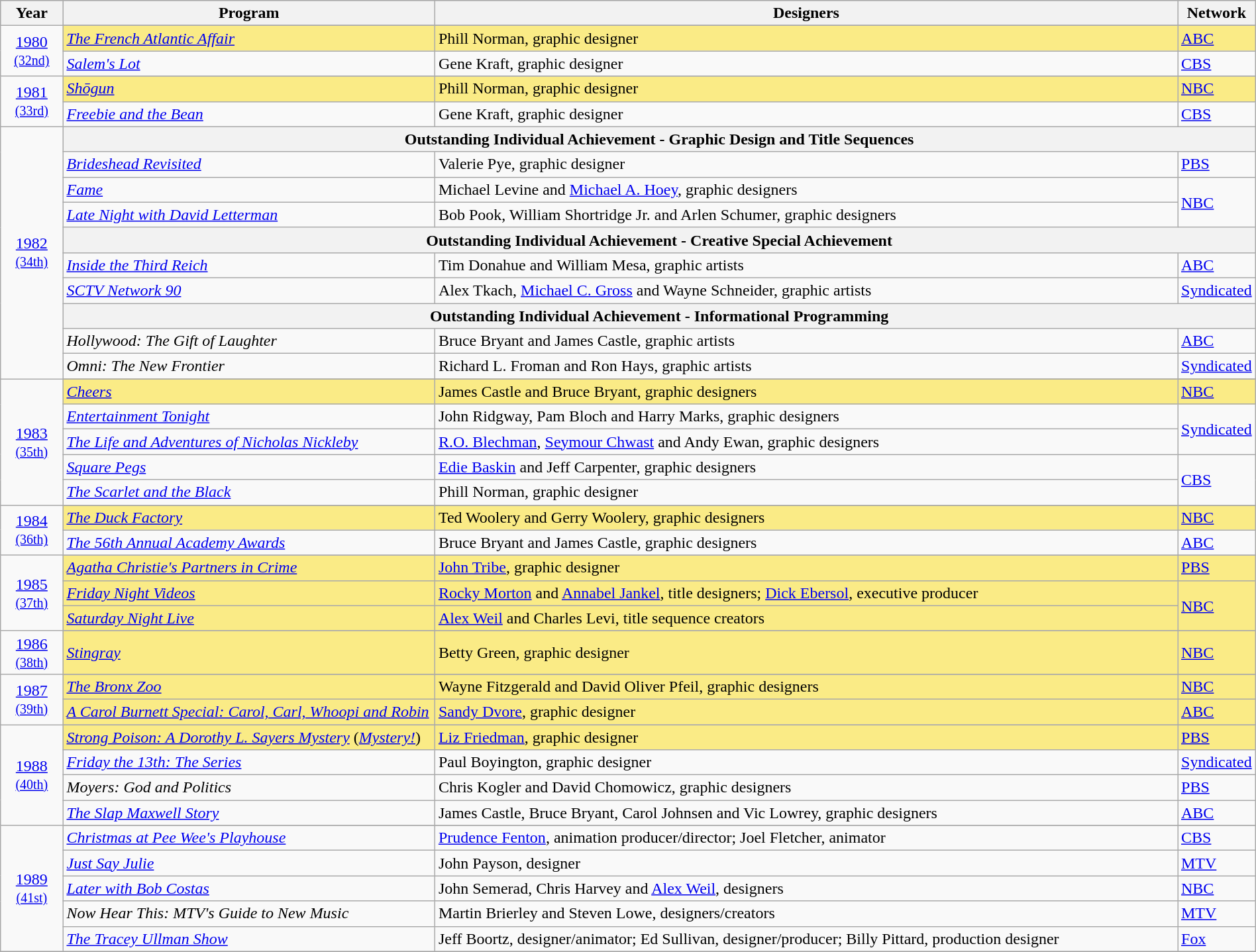<table class="wikitable" style="width:100%">
<tr bgcolor="#bebebe">
<th width="5%">Year</th>
<th width="30%">Program</th>
<th width="60%">Designers</th>
<th width="5%">Network</th>
</tr>
<tr>
<td rowspan=3 style="text-align:center"><a href='#'>1980</a><br><small><a href='#'>(32nd)</a></small></td>
</tr>
<tr style="background:#FAEB86">
<td><em><a href='#'>The French Atlantic Affair</a></em></td>
<td>Phill Norman, graphic designer</td>
<td><a href='#'>ABC</a></td>
</tr>
<tr>
<td><em><a href='#'>Salem's Lot</a></em></td>
<td>Gene Kraft, graphic designer</td>
<td><a href='#'>CBS</a></td>
</tr>
<tr>
<td rowspan=3 style="text-align:center"><a href='#'>1981</a><br><small><a href='#'>(33rd)</a></small></td>
</tr>
<tr style="background:#FAEB86">
<td><em><a href='#'>Shōgun</a></em></td>
<td>Phill Norman, graphic designer</td>
<td><a href='#'>NBC</a></td>
</tr>
<tr>
<td><em><a href='#'>Freebie and the Bean</a></em></td>
<td>Gene Kraft, graphic designer</td>
<td><a href='#'>CBS</a></td>
</tr>
<tr>
<td rowspan=10 style="text-align:center"><a href='#'>1982</a><br><small><a href='#'>(34th)</a></small></td>
<th colspan="4">Outstanding Individual Achievement - Graphic Design and Title Sequences</th>
</tr>
<tr>
<td><em><a href='#'>Brideshead Revisited</a></em></td>
<td>Valerie Pye, graphic designer</td>
<td><a href='#'>PBS</a></td>
</tr>
<tr>
<td><em><a href='#'>Fame</a></em></td>
<td>Michael Levine and <a href='#'>Michael A. Hoey</a>, graphic designers</td>
<td rowspan=2><a href='#'>NBC</a></td>
</tr>
<tr>
<td><em><a href='#'>Late Night with David Letterman</a></em></td>
<td>Bob Pook, William Shortridge Jr. and Arlen Schumer, graphic designers</td>
</tr>
<tr>
<th colspan="4">Outstanding Individual Achievement - Creative Special Achievement</th>
</tr>
<tr>
<td><em><a href='#'>Inside the Third Reich</a></em></td>
<td>Tim Donahue and William Mesa, graphic artists</td>
<td><a href='#'>ABC</a></td>
</tr>
<tr>
<td><em><a href='#'>SCTV Network 90</a></em></td>
<td>Alex Tkach, <a href='#'>Michael C. Gross</a> and Wayne Schneider, graphic artists</td>
<td><a href='#'>Syndicated</a></td>
</tr>
<tr>
<th colspan="4">Outstanding Individual Achievement - Informational Programming</th>
</tr>
<tr>
<td><em>Hollywood: The Gift of Laughter</em></td>
<td>Bruce Bryant and James Castle, graphic artists</td>
<td><a href='#'>ABC</a></td>
</tr>
<tr>
<td><em>Omni: The New Frontier</em></td>
<td>Richard L. Froman and Ron Hays, graphic artists</td>
<td><a href='#'>Syndicated</a></td>
</tr>
<tr>
<td rowspan=6 style="text-align:center"><a href='#'>1983</a><br><small><a href='#'>(35th)</a></small></td>
</tr>
<tr style="background:#FAEB86">
<td><em><a href='#'>Cheers</a></em></td>
<td>James Castle and Bruce Bryant, graphic designers</td>
<td><a href='#'>NBC</a></td>
</tr>
<tr>
<td><em><a href='#'>Entertainment Tonight</a></em></td>
<td>John Ridgway, Pam Bloch and Harry Marks, graphic designers</td>
<td rowspan=2><a href='#'>Syndicated</a></td>
</tr>
<tr>
<td><em><a href='#'>The Life and Adventures of Nicholas Nickleby</a></em></td>
<td><a href='#'>R.O. Blechman</a>, <a href='#'>Seymour Chwast</a> and Andy Ewan, graphic designers</td>
</tr>
<tr>
<td><em><a href='#'>Square Pegs</a></em></td>
<td><a href='#'>Edie Baskin</a> and Jeff Carpenter, graphic designers</td>
<td rowspan=2><a href='#'>CBS</a></td>
</tr>
<tr>
<td><em><a href='#'>The Scarlet and the Black</a></em></td>
<td>Phill Norman, graphic designer</td>
</tr>
<tr>
<td rowspan=3 style="text-align:center"><a href='#'>1984</a><br><small><a href='#'>(36th)</a></small></td>
</tr>
<tr style="background:#FAEB86">
<td><em><a href='#'>The Duck Factory</a></em></td>
<td>Ted Woolery and Gerry Woolery, graphic designers</td>
<td><a href='#'>NBC</a></td>
</tr>
<tr>
<td><em><a href='#'>The 56th Annual Academy Awards</a></em></td>
<td>Bruce Bryant and James Castle, graphic designers</td>
<td><a href='#'>ABC</a></td>
</tr>
<tr>
<td rowspan=4 style="text-align:center"><a href='#'>1985</a><br><small><a href='#'>(37th)</a></small></td>
</tr>
<tr style="background:#FAEB86">
<td><em><a href='#'>Agatha Christie's Partners in Crime</a></em></td>
<td><a href='#'>John Tribe</a>, graphic designer</td>
<td><a href='#'>PBS</a></td>
</tr>
<tr style="background:#FAEB86">
<td><em><a href='#'>Friday Night Videos</a></em></td>
<td><a href='#'>Rocky Morton</a> and <a href='#'>Annabel Jankel</a>, title designers; <a href='#'>Dick Ebersol</a>, executive producer</td>
<td rowspan=2><a href='#'>NBC</a></td>
</tr>
<tr style="background:#FAEB86">
<td><em><a href='#'>Saturday Night Live</a></em></td>
<td><a href='#'>Alex Weil</a> and Charles Levi, title sequence creators</td>
</tr>
<tr>
<td rowspan=2 style="text-align:center"><a href='#'>1986</a><br><small><a href='#'>(38th)</a></small></td>
</tr>
<tr style="background:#FAEB86">
<td><em><a href='#'>Stingray</a></em></td>
<td>Betty Green, graphic designer</td>
<td><a href='#'>NBC</a></td>
</tr>
<tr>
<td rowspan=3 style="text-align:center"><a href='#'>1987</a><br><small><a href='#'>(39th)</a></small></td>
</tr>
<tr style="background:#FAEB86">
<td><em><a href='#'>The Bronx Zoo</a></em></td>
<td>Wayne Fitzgerald and David Oliver Pfeil, graphic designers</td>
<td><a href='#'>NBC</a></td>
</tr>
<tr style="background:#FAEB86">
<td><em><a href='#'>A Carol Burnett Special: Carol, Carl, Whoopi and Robin</a></em></td>
<td><a href='#'>Sandy Dvore</a>, graphic designer</td>
<td><a href='#'>ABC</a></td>
</tr>
<tr>
<td rowspan=5 style="text-align:center"><a href='#'>1988</a><br><small><a href='#'>(40th)</a></small></td>
</tr>
<tr style="background:#FAEB86">
<td><em><a href='#'>Strong Poison: A Dorothy L. Sayers Mystery</a></em> (<em><a href='#'>Mystery!</a></em>)</td>
<td><a href='#'>Liz Friedman</a>, graphic designer</td>
<td><a href='#'>PBS</a></td>
</tr>
<tr>
<td><em><a href='#'>Friday the 13th: The Series</a></em></td>
<td>Paul Boyington, graphic designer</td>
<td><a href='#'>Syndicated</a></td>
</tr>
<tr>
<td><em>Moyers: God and Politics</em></td>
<td>Chris Kogler and David Chomowicz, graphic designers</td>
<td><a href='#'>PBS</a></td>
</tr>
<tr>
<td><em><a href='#'>The Slap Maxwell Story</a></em></td>
<td>James Castle, Bruce Bryant, Carol Johnsen and Vic Lowrey, graphic designers</td>
<td><a href='#'>ABC</a></td>
</tr>
<tr>
<td rowspan=6 style="text-align:center"><a href='#'>1989</a><br><small><a href='#'>(41st)</a></small><br></td>
</tr>
<tr>
<td><em><a href='#'>Christmas at Pee Wee's Playhouse</a></em></td>
<td><a href='#'>Prudence Fenton</a>, animation producer/director; Joel Fletcher, animator</td>
<td><a href='#'>CBS</a></td>
</tr>
<tr>
<td><em><a href='#'>Just Say Julie</a></em></td>
<td>John Payson, designer</td>
<td><a href='#'>MTV</a></td>
</tr>
<tr>
<td><em><a href='#'>Later with Bob Costas</a></em></td>
<td>John Semerad, Chris Harvey and <a href='#'>Alex Weil</a>, designers</td>
<td><a href='#'>NBC</a></td>
</tr>
<tr>
<td><em>Now Hear This: MTV's Guide to New Music</em></td>
<td>Martin Brierley and Steven Lowe, designers/creators</td>
<td><a href='#'>MTV</a></td>
</tr>
<tr>
<td><em><a href='#'>The Tracey Ullman Show</a></em></td>
<td>Jeff Boortz, designer/animator; Ed Sullivan, designer/producer; Billy Pittard, production designer</td>
<td><a href='#'>Fox</a></td>
</tr>
<tr>
</tr>
</table>
